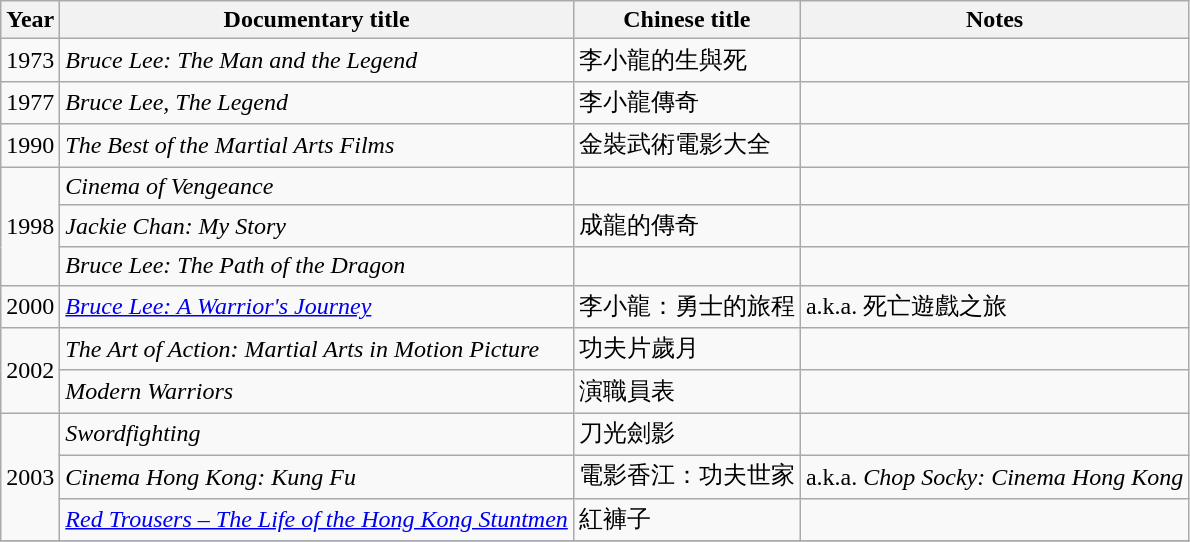<table class="wikitable">
<tr>
<th>Year</th>
<th>Documentary title</th>
<th>Chinese title</th>
<th>Notes</th>
</tr>
<tr>
<td>1973</td>
<td><em>Bruce Lee: The Man and the Legend</em></td>
<td>李小龍的生與死</td>
<td></td>
</tr>
<tr>
<td>1977</td>
<td><em>Bruce Lee, The Legend</em></td>
<td>李小龍傳奇</td>
<td></td>
</tr>
<tr>
<td>1990</td>
<td><em>The Best of the Martial Arts Films</em></td>
<td>金裝武術電影大全</td>
<td></td>
</tr>
<tr>
<td rowspan="3">1998</td>
<td><em>Cinema of Vengeance</em></td>
<td></td>
<td></td>
</tr>
<tr>
<td><em>Jackie Chan: My Story</em></td>
<td>成龍的傳奇</td>
<td></td>
</tr>
<tr>
<td><em>Bruce Lee: The Path of the Dragon</em></td>
<td></td>
<td></td>
</tr>
<tr>
<td>2000</td>
<td><em><a href='#'>Bruce Lee: A Warrior's Journey</a></em></td>
<td>李小龍：勇士的旅程</td>
<td>a.k.a. 死亡遊戲之旅</td>
</tr>
<tr>
<td rowspan="2">2002</td>
<td><em>The Art of Action: Martial Arts in Motion Picture</em></td>
<td>功夫片歲月</td>
<td></td>
</tr>
<tr>
<td><em>Modern Warriors</em></td>
<td>演職員表</td>
<td></td>
</tr>
<tr>
<td rowspan="3">2003</td>
<td><em>Swordfighting</em></td>
<td>刀光劍影</td>
<td></td>
</tr>
<tr>
<td><em>Cinema Hong Kong: Kung Fu</em></td>
<td>電影香江：功夫世家</td>
<td>a.k.a. <em>Chop Socky: Cinema Hong Kong</em></td>
</tr>
<tr>
<td><em><a href='#'>Red Trousers – The Life of the Hong Kong Stuntmen</a></em></td>
<td>紅褲子</td>
<td></td>
</tr>
<tr>
</tr>
</table>
